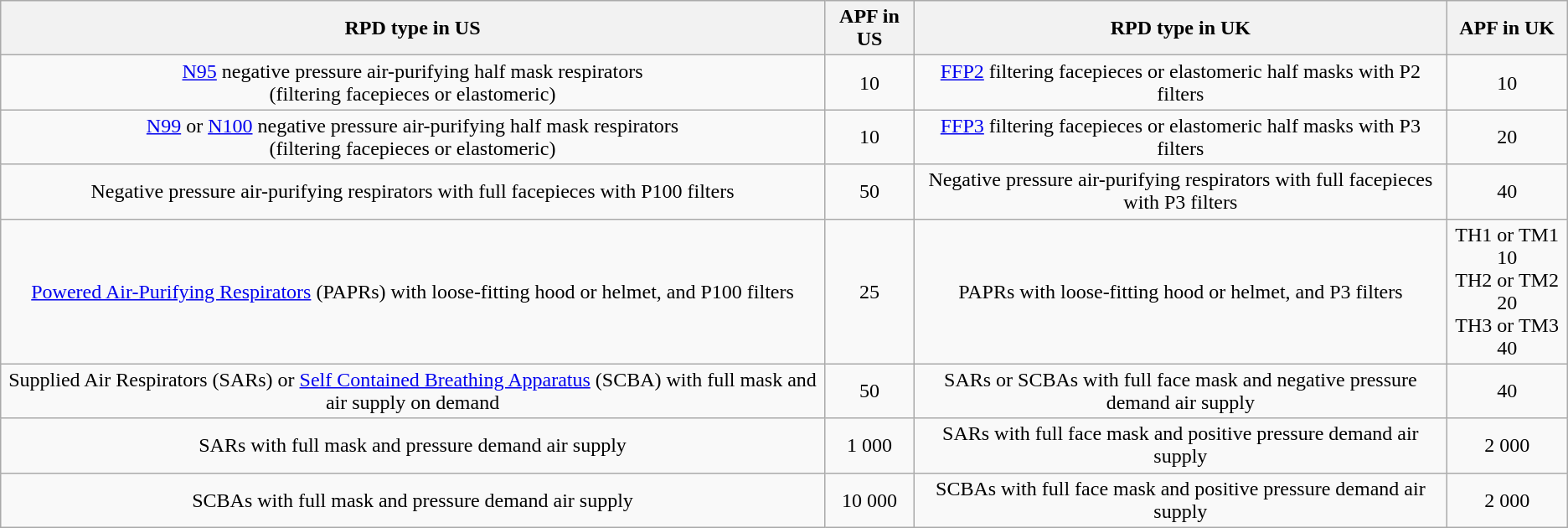<table class="wikitable " style="text-align:center">
<tr>
<th>RPD type in US</th>
<th>APF in US</th>
<th>RPD type in UK</th>
<th>APF in UK</th>
</tr>
<tr>
<td><a href='#'>N95</a> negative pressure air-purifying half mask respirators<br>(filtering facepieces or elastomeric)</td>
<td>10</td>
<td><a href='#'>FFP2</a> filtering facepieces or elastomeric half masks with P2 filters</td>
<td>10</td>
</tr>
<tr>
<td><a href='#'>N99</a> or <a href='#'>N100</a> negative pressure air-purifying half mask respirators<br>(filtering facepieces or elastomeric)</td>
<td>10</td>
<td><a href='#'>FFP3</a> filtering facepieces or elastomeric half masks with P3 filters</td>
<td>20</td>
</tr>
<tr>
<td>Negative pressure air-purifying respirators with full facepieces with P100 filters</td>
<td>50</td>
<td>Negative pressure air-purifying respirators with full facepieces with P3 filters</td>
<td>40</td>
</tr>
<tr>
<td><a href='#'>Powered Air-Purifying Respirators</a> (PAPRs) with loose-fitting hood or helmet, and P100 filters</td>
<td>25</td>
<td>PAPRs with loose-fitting hood or helmet, and P3 filters</td>
<td>TH1 or TM1 10<br>TH2 or TM2 20<br>TH3 or TM3 40</td>
</tr>
<tr>
<td>Supplied Air Respirators (SARs) or <a href='#'>Self Contained Breathing Apparatus</a> (SCBA) with full mask and air supply on demand</td>
<td>50</td>
<td>SARs or SCBAs with full face mask and negative pressure demand air supply</td>
<td>40</td>
</tr>
<tr>
<td>SARs with full mask and pressure demand air supply</td>
<td>1 000</td>
<td>SARs with full face mask and positive pressure demand air supply</td>
<td>2 000</td>
</tr>
<tr>
<td>SCBAs with full mask and pressure demand air supply</td>
<td>10 000</td>
<td>SCBAs with full face mask and positive pressure demand air supply</td>
<td>2 000</td>
</tr>
</table>
